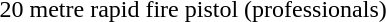<table>
<tr>
<td>20 metre rapid fire pistol (professionals)<br></td>
<td></td>
<td></td>
<td></td>
</tr>
</table>
